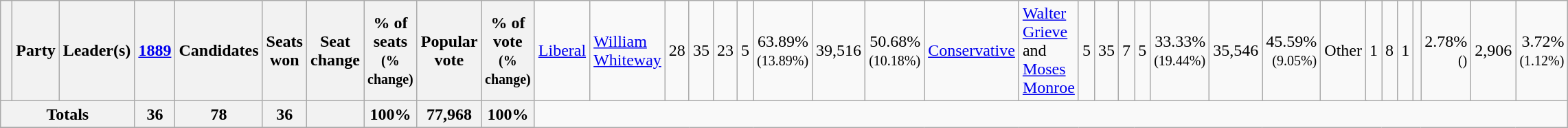<table class="wikitable">
<tr>
<th> </th>
<th>Party</th>
<th>Leader(s)</th>
<th><a href='#'>1889</a></th>
<th>Candidates</th>
<th>Seats won</th>
<th>Seat change</th>
<th>% of seats<br><small>(% change)</small></th>
<th>Popular vote</th>
<th>% of vote<br><small>(% change)</small><br></th>
<td><a href='#'>Liberal</a></td>
<td><a href='#'>William Whiteway</a></td>
<td align=right>28</td>
<td align=right>35</td>
<td align=right>23</td>
<td align=right>5</td>
<td align=right>63.89%<br><small>(13.89%)</small></td>
<td align=right>39,516</td>
<td align=right >50.68%<br><small>(10.18%)</small><br></td>
<td><a href='#'>Conservative</a></td>
<td><a href='#'>Walter Grieve</a> and<br><a href='#'>Moses Monroe</a></td>
<td align=right>5</td>
<td align=right>35</td>
<td align=right>7</td>
<td align=right>5</td>
<td align=right>33.33%<br><small>(19.44%)</small></td>
<td align=right>35,546</td>
<td align=right >45.59%<br><small>(9.05%)</small><br></td>
<td colspan="2">Other</td>
<td align=right>1</td>
<td align=right>8</td>
<td align=right>1</td>
<td align=right></td>
<td align=right>2.78%<br><small>()</small></td>
<td align=right>2,906</td>
<td align=right>3.72%<br><small>(1.12%)</small></td>
</tr>
<tr>
<th colspan="3">Totals</th>
<th align=right>36</th>
<th align=right>78</th>
<th align=right>36</th>
<th align=right></th>
<th align=right>100%</th>
<th align=right>77,968</th>
<th align=right>100%</th>
</tr>
<tr>
</tr>
</table>
